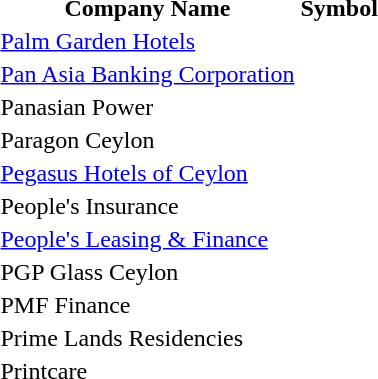<table style="background:transparent;">
<tr>
<th>Company Name</th>
<th>Symbol</th>
</tr>
<tr>
<td><a href='#'>Palm Garden Hotels</a></td>
<td></td>
</tr>
<tr>
<td><a href='#'>Pan Asia Banking Corporation</a></td>
<td></td>
</tr>
<tr>
<td>Panasian Power</td>
<td></td>
</tr>
<tr>
<td>Paragon Ceylon</td>
<td></td>
</tr>
<tr>
<td><a href='#'>Pegasus Hotels of Ceylon</a></td>
<td></td>
</tr>
<tr>
<td>People's Insurance</td>
<td></td>
</tr>
<tr>
<td><a href='#'>People's Leasing & Finance</a></td>
<td></td>
</tr>
<tr>
<td>PGP Glass Ceylon</td>
<td></td>
</tr>
<tr>
<td>PMF Finance</td>
<td></td>
</tr>
<tr>
<td>Prime Lands Residencies</td>
<td></td>
</tr>
<tr>
<td>Printcare</td>
<td></td>
</tr>
<tr>
</tr>
</table>
